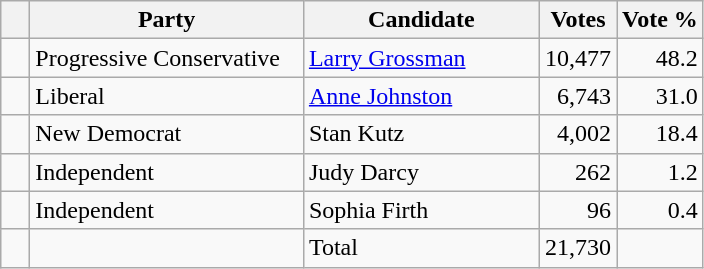<table class="wikitable">
<tr>
<th></th>
<th scope="col" width="175">Party</th>
<th scope="col" width="150">Candidate</th>
<th>Votes</th>
<th>Vote %</th>
</tr>
<tr>
<td>   </td>
<td>Progressive Conservative</td>
<td><a href='#'>Larry Grossman</a></td>
<td align=right>10,477</td>
<td align=right>48.2</td>
</tr>
<tr |>
<td>   </td>
<td>Liberal</td>
<td><a href='#'>Anne Johnston</a></td>
<td align=right>6,743</td>
<td align=right>31.0</td>
</tr>
<tr |>
<td>   </td>
<td>New Democrat</td>
<td>Stan Kutz</td>
<td align=right>4,002</td>
<td align=right>18.4</td>
</tr>
<tr |>
<td>   </td>
<td>Independent</td>
<td>Judy Darcy</td>
<td align=right>262</td>
<td align=right>1.2<br></td>
</tr>
<tr |>
<td>   </td>
<td>Independent</td>
<td>Sophia Firth</td>
<td align=right>96</td>
<td align=right>0.4</td>
</tr>
<tr |>
<td></td>
<td></td>
<td>Total</td>
<td align=right>21,730</td>
<td></td>
</tr>
</table>
